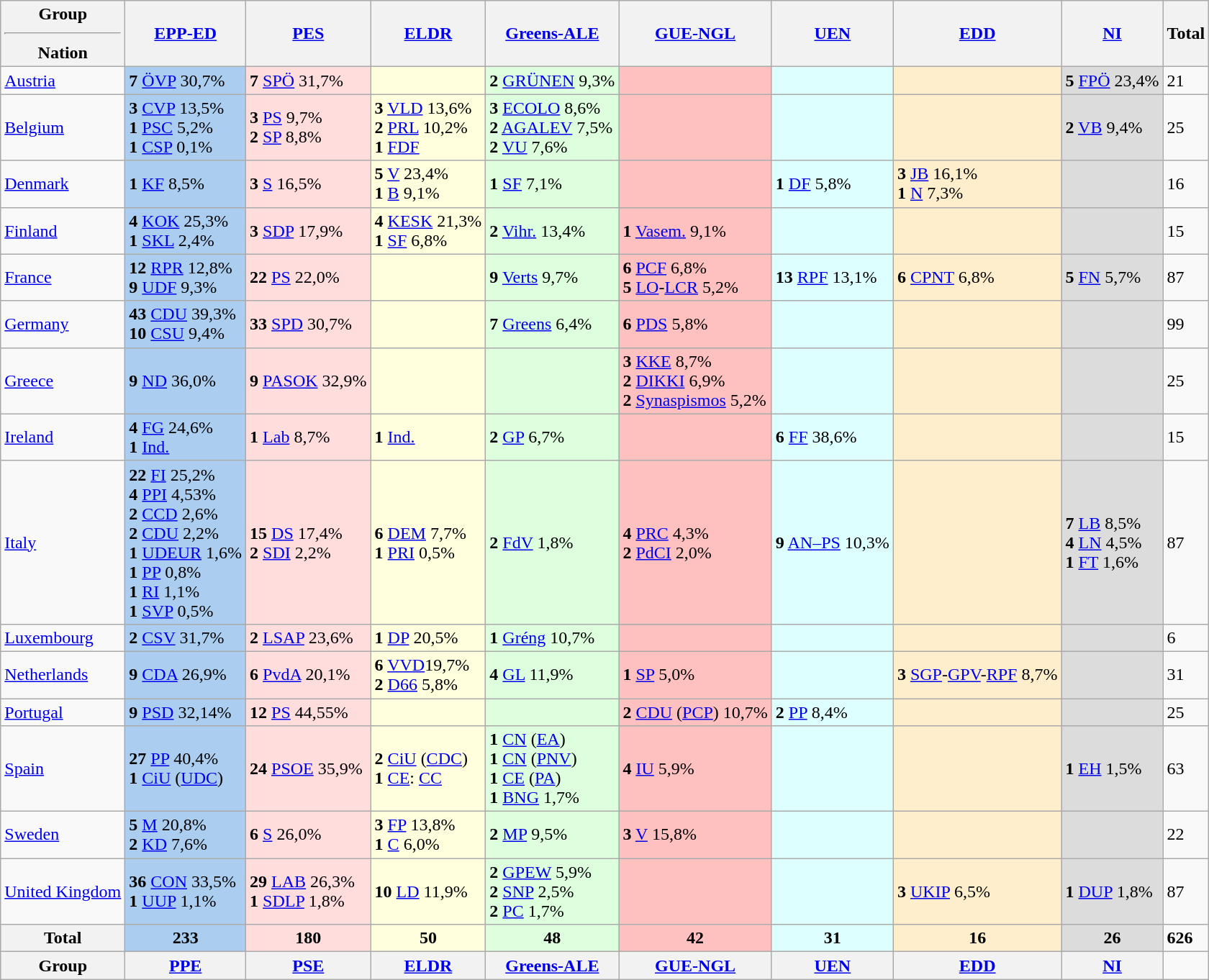<table class="wikitable sortable" style="text-align:left">
<tr>
<th>Group<hr>Nation</th>
<th BGCOLOR="#abcdef" class="unsortable" style="margin:auto;"><a href='#'>EPP-ED</a></th>
<th BGCOLOR="#ffdddd" class="unsortable" style="margin:auto;"><a href='#'>PES</a></th>
<th BGCOLOR="#ffffdd" class="unsortable" style="margin:auto;"><a href='#'>ELDR</a></th>
<th BGCOLOR="#ddffdd" class="unsortable" style="margin:auto;"><a href='#'>Greens-ALE</a></th>
<th BGCOLOR="#ffc0c0" class="unsortable" style="margin:auto;"><a href='#'>GUE-NGL</a></th>
<th BGCOLOR="#ddffff" class="unsortable" style="margin:auto;"><a href='#'>UEN</a></th>
<th BGCOLOR="#ffeecc" class="unsortable" style="margin:auto;"><a href='#'>EDD</a></th>
<th BGCOLOR="#dcdcdc" class="unsortable" style="margin:auto;"><a href='#'>NI</a></th>
<th><strong>Total</strong></th>
</tr>
<tr>
<td><a href='#'>Austria</a></td>
<td BGCOLOR="#abcdef"><strong>7</strong> <a href='#'>ÖVP</a> 30,7%</td>
<td BGCOLOR="#ffdddd"><strong>7</strong> <a href='#'>SPÖ</a> 31,7%</td>
<td BGCOLOR="#ffffdd"></td>
<td BGCOLOR="#ddffdd"><strong>2</strong> <a href='#'>GRÜNEN</a> 9,3%</td>
<td BGCOLOR="#ffc0c0"></td>
<td BGCOLOR="#ddffff"></td>
<td BGCOLOR="#ffeecc"></td>
<td BGCOLOR="#dcdcdc"><strong>5</strong> <a href='#'>FPÖ</a> 23,4%</td>
<td>21</td>
</tr>
<tr>
<td><a href='#'>Belgium</a></td>
<td BGCOLOR="#abcdef"><strong>3</strong> <a href='#'>CVP</a> 13,5% <br><strong>1</strong> <a href='#'>PSC</a> 5,2% <br><strong>1</strong> <a href='#'>CSP</a> 0,1%</td>
<td BGCOLOR="#ffdddd"><strong>3</strong> <a href='#'>PS</a> 9,7% <br><strong>2</strong> <a href='#'>SP</a> 8,8%</td>
<td BGCOLOR="#ffffdd"><strong>3</strong> <a href='#'>VLD</a> 13,6% <br><strong>2</strong> <a href='#'>PRL</a> 10,2%<br><strong>1</strong> <a href='#'>FDF</a></td>
<td BGCOLOR="#ddffdd"><strong>3</strong> <a href='#'>ECOLO</a> 8,6% <br><strong>2</strong> <a href='#'>AGALEV</a> 7,5% <br><strong>2</strong> <a href='#'>VU</a> 7,6%</td>
<td BGCOLOR="#ffc0c0"></td>
<td BGCOLOR="#ddffff"></td>
<td BGCOLOR="#ffeecc"></td>
<td BGCOLOR="#dcdcdc"><strong>2</strong> <a href='#'>VB</a> 9,4%</td>
<td>25</td>
</tr>
<tr>
<td><a href='#'>Denmark</a></td>
<td BGCOLOR="#abcdef"><strong>1</strong> <a href='#'>KF</a> 8,5%</td>
<td BGCOLOR="#ffdddd"><strong>3</strong> <a href='#'>S</a> 16,5%</td>
<td BGCOLOR="#ffffdd"><strong>5</strong> <a href='#'>V</a> 23,4% <br><strong>1</strong> <a href='#'>B</a> 9,1%</td>
<td BGCOLOR="#ddffdd"><strong>1</strong> <a href='#'>SF</a> 7,1%</td>
<td BGCOLOR="#ffc0c0"></td>
<td BGCOLOR="#ddffff"><strong>1</strong> <a href='#'>DF</a> 5,8%</td>
<td BGCOLOR="#ffeecc"><strong>3</strong> <a href='#'>JB</a> 16,1% <br><strong>1</strong> <a href='#'>N</a> 7,3%</td>
<td BGCOLOR="#dcdcdc"></td>
<td>16</td>
</tr>
<tr>
<td><a href='#'>Finland</a></td>
<td BGCOLOR="#abcdef"><strong>4</strong> <a href='#'>KOK</a> 25,3% <br><strong>1</strong> <a href='#'>SKL</a> 2,4%</td>
<td BGCOLOR="#ffdddd"><strong>3</strong> <a href='#'>SDP</a> 17,9%</td>
<td BGCOLOR="#ffffdd"><strong>4</strong> <a href='#'>KESK</a> 21,3% <br><strong>1</strong> <a href='#'>SF</a> 6,8%</td>
<td BGCOLOR="#ddffdd"><strong>2</strong> <a href='#'>Vihr.</a> 13,4%</td>
<td BGCOLOR="#ffc0c0"><strong>1</strong> <a href='#'>Vasem.</a> 9,1%</td>
<td BGCOLOR="#ddffff"></td>
<td BGCOLOR="#ffeecc"></td>
<td BGCOLOR="#dcdcdc"></td>
<td>15</td>
</tr>
<tr>
<td><a href='#'>France</a></td>
<td BGCOLOR="#abcdef"><strong>12</strong> <a href='#'>RPR</a> 12,8% <br><strong>9</strong> <a href='#'>UDF</a> 9,3%</td>
<td BGCOLOR="#ffdddd"><strong>22</strong> <a href='#'>PS</a> 22,0%</td>
<td BGCOLOR="#ffffdd"></td>
<td BGCOLOR="#ddffdd"><strong>9</strong> <a href='#'>Verts</a> 9,7%</td>
<td BGCOLOR="#ffc0c0"><strong>6</strong> <a href='#'>PCF</a> 6,8% <br><strong>5</strong> <a href='#'>LO</a>-<a href='#'>LCR</a> 5,2%</td>
<td BGCOLOR="#ddffff"><strong>13</strong> <a href='#'>RPF</a> 13,1%</td>
<td BGCOLOR="#ffeecc"><strong>6</strong> <a href='#'>CPNT</a> 6,8%</td>
<td BGCOLOR="#dcdcdc"><strong>5</strong> <a href='#'>FN</a> 5,7%</td>
<td>87</td>
</tr>
<tr>
<td><a href='#'>Germany</a></td>
<td BGCOLOR="#abcdef"><strong>43</strong> <a href='#'>CDU</a> 39,3%<br><strong>10</strong> <a href='#'>CSU</a> 9,4%</td>
<td BGCOLOR="#ffdddd"><strong>33</strong> <a href='#'>SPD</a> 30,7%</td>
<td BGCOLOR="#ffffdd"></td>
<td BGCOLOR="#ddffdd"><strong>7</strong> <a href='#'>Greens</a> 6,4%</td>
<td BGCOLOR="#ffc0c0"><strong>6</strong> <a href='#'>PDS</a> 5,8%</td>
<td BGCOLOR="#ddffff"></td>
<td BGCOLOR="#ffeecc"></td>
<td BGCOLOR="#dcdcdc"></td>
<td>99</td>
</tr>
<tr>
<td><a href='#'>Greece</a></td>
<td BGCOLOR="#abcdef"><strong>9</strong> <a href='#'>ND</a> 36,0%</td>
<td BGCOLOR="#ffdddd"><strong>9</strong> <a href='#'>PASOK</a> 32,9%</td>
<td BGCOLOR="#ffffdd"></td>
<td BGCOLOR="#ddffdd"></td>
<td BGCOLOR="#ffc0c0"><strong>3</strong> <a href='#'>KKE</a> 8,7% <br><strong>2</strong> <a href='#'>DIKKI</a> 6,9% <br><strong>2</strong> <a href='#'>Synaspismos</a> 5,2%</td>
<td BGCOLOR="#ddffff"></td>
<td BGCOLOR="#ffeecc"></td>
<td BGCOLOR="#dcdcdc"></td>
<td>25</td>
</tr>
<tr>
<td><a href='#'>Ireland</a></td>
<td BGCOLOR="#abcdef"><strong>4</strong> <a href='#'>FG</a> 24,6% <br><strong>1</strong> <a href='#'>Ind.</a></td>
<td BGCOLOR="#ffdddd"><strong>1</strong> <a href='#'>Lab</a> 8,7%</td>
<td BGCOLOR="#ffffdd"><strong>1</strong> <a href='#'>Ind.</a></td>
<td BGCOLOR="#ddffdd"><strong>2</strong> <a href='#'>GP</a> 6,7%</td>
<td BGCOLOR="#ffc0c0"></td>
<td BGCOLOR="#ddffff"><strong>6</strong> <a href='#'>FF</a> 38,6%</td>
<td BGCOLOR="#ffeecc"></td>
<td BGCOLOR="#dcdcdc"></td>
<td>15</td>
</tr>
<tr>
<td><a href='#'>Italy</a></td>
<td BGCOLOR="#abcdef"><strong>22</strong> <a href='#'>FI</a> 25,2% <br><strong>4</strong> <a href='#'>PPI</a> 4,53% <br><strong>2</strong> <a href='#'>CCD</a> 2,6% <br><strong>2</strong> <a href='#'>CDU</a> 2,2% <br><strong>1</strong> <a href='#'>UDEUR</a> 1,6% <br> <strong>1</strong> <a href='#'>PP</a> 0,8% <br><strong>1</strong> <a href='#'>RI</a> 1,1% <br><strong>1</strong> <a href='#'>SVP</a> 0,5%</td>
<td BGCOLOR="#ffdddd"><strong>15</strong> <a href='#'>DS</a> 17,4% <br><strong>2</strong> <a href='#'>SDI</a> 2,2%</td>
<td BGCOLOR="#ffffdd"><strong>6</strong> <a href='#'>DEM</a> 7,7% <br><strong>1</strong> <a href='#'>PRI</a> 0,5%</td>
<td BGCOLOR="#ddffdd"><strong>2</strong> <a href='#'>FdV</a> 1,8%</td>
<td BGCOLOR="#ffc0c0"><strong>4</strong> <a href='#'>PRC</a> 4,3% <br><strong>2</strong> <a href='#'>PdCI</a> 2,0%</td>
<td BGCOLOR="#ddffff"><strong>9</strong> <a href='#'>AN–PS</a> 10,3%</td>
<td BGCOLOR="#ffeecc"></td>
<td BGCOLOR="#dcdcdc"><strong>7</strong> <a href='#'>LB</a> 8,5% <br><strong>4</strong> <a href='#'>LN</a> 4,5% <br><strong>1</strong> <a href='#'>FT</a> 1,6%</td>
<td>87</td>
</tr>
<tr>
<td><a href='#'>Luxembourg</a></td>
<td BGCOLOR="#abcdef"><strong>2</strong> <a href='#'>CSV</a> 31,7%</td>
<td BGCOLOR="#ffdddd"><strong>2</strong> <a href='#'>LSAP</a> 23,6%</td>
<td BGCOLOR="#ffffdd"><strong>1</strong> <a href='#'>DP</a> 20,5%</td>
<td BGCOLOR="#ddffdd"><strong>1</strong> <a href='#'>Gréng</a> 10,7%</td>
<td BGCOLOR="#ffc0c0"></td>
<td BGCOLOR="#ddffff"></td>
<td BGCOLOR="#ffeecc"></td>
<td BGCOLOR="#dcdcdc"></td>
<td>6</td>
</tr>
<tr>
<td><a href='#'>Netherlands</a></td>
<td BGCOLOR="#abcdef"><strong>9</strong> <a href='#'>CDA</a> 26,9%</td>
<td BGCOLOR="#ffdddd"><strong>6</strong> <a href='#'>PvdA</a> 20,1%</td>
<td BGCOLOR="#ffffdd"><strong>6</strong> <a href='#'>VVD</a>19,7% <br><strong>2</strong> <a href='#'>D66</a> 5,8%</td>
<td BGCOLOR="#ddffdd"><strong>4</strong> <a href='#'>GL</a> 11,9%</td>
<td BGCOLOR="#ffc0c0"><strong>1</strong> <a href='#'>SP</a> 5,0%</td>
<td BGCOLOR="#ddffff"></td>
<td BGCOLOR="#ffeecc"><strong>3</strong> <a href='#'>SGP</a>-<a href='#'>GPV</a>-<a href='#'>RPF</a> 8,7%</td>
<td BGCOLOR="#dcdcdc"></td>
<td>31</td>
</tr>
<tr>
<td><a href='#'>Portugal</a></td>
<td BGCOLOR="#abcdef"><strong>9</strong> <a href='#'>PSD</a> 32,14%</td>
<td BGCOLOR="#ffdddd"><strong>12</strong> <a href='#'>PS</a> 44,55%</td>
<td BGCOLOR="#ffffdd"></td>
<td BGCOLOR="#ddffdd"></td>
<td BGCOLOR="#ffc0c0"><strong>2</strong> <a href='#'>CDU</a> (<a href='#'>PCP</a>) 10,7%</td>
<td BGCOLOR="#ddffff"><strong>2</strong> <a href='#'>PP</a> 8,4%</td>
<td BGCOLOR="#ffeecc"></td>
<td BGCOLOR="#dcdcdc"></td>
<td>25</td>
</tr>
<tr>
<td><a href='#'>Spain</a></td>
<td BGCOLOR="#abcdef"><strong>27</strong> <a href='#'>PP</a> 40,4% <br><strong>1</strong> <a href='#'>CiU</a> (<a href='#'>UDC</a>)</td>
<td BGCOLOR="#ffdddd"><strong>24</strong> <a href='#'>PSOE</a> 35,9%</td>
<td BGCOLOR="#ffffdd"><strong>2</strong> <a href='#'>CiU</a> (<a href='#'>CDC</a>) <br><strong>1</strong> <a href='#'>CE</a>: <a href='#'>CC</a></td>
<td BGCOLOR="#ddffdd"><strong>1</strong> <a href='#'>CN</a> (<a href='#'>EA</a>) <br><strong>1</strong> <a href='#'>CN</a> (<a href='#'>PNV</a>) <br><strong>1</strong> <a href='#'>CE</a> (<a href='#'>PA</a>) <br><strong>1</strong> <a href='#'>BNG</a> 1,7%</td>
<td BGCOLOR="#ffc0c0"><strong>4</strong> <a href='#'>IU</a> 5,9%</td>
<td BGCOLOR="#ddffff"></td>
<td BGCOLOR="#ffeecc"></td>
<td BGCOLOR="#dcdcdc"><strong>1</strong> <a href='#'>EH</a> 1,5%</td>
<td>63</td>
</tr>
<tr>
<td><a href='#'>Sweden</a></td>
<td BGCOLOR="#abcdef"><strong>5</strong> <a href='#'>M</a> 20,8% <br><strong>2</strong> <a href='#'>KD</a> 7,6%</td>
<td BGCOLOR="#ffdddd"><strong>6</strong> <a href='#'>S</a> 26,0%</td>
<td BGCOLOR="#ffffdd"><strong>3</strong> <a href='#'>FP</a> 13,8% <br><strong>1</strong> <a href='#'>C</a> 6,0%</td>
<td BGCOLOR="#ddffdd"><strong>2</strong> <a href='#'>MP</a> 9,5%</td>
<td BGCOLOR="#ffc0c0"><strong>3</strong> <a href='#'>V</a> 15,8%</td>
<td BGCOLOR="#ddffff"></td>
<td BGCOLOR="#ffeecc"></td>
<td BGCOLOR="#dcdcdc"></td>
<td>22</td>
</tr>
<tr>
<td><a href='#'>United Kingdom</a></td>
<td BGCOLOR="#abcdef"><strong>36</strong> <a href='#'>CON</a> 33,5% <br> <strong>1</strong> <a href='#'>UUP</a> 1,1%</td>
<td BGCOLOR="#ffdddd"><strong>29</strong> <a href='#'>LAB</a> 26,3% <br><strong>1</strong> <a href='#'>SDLP</a> 1,8%</td>
<td BGCOLOR="#ffffdd"><strong>10</strong> <a href='#'>LD</a> 11,9%</td>
<td BGCOLOR="#ddffdd"><strong>2</strong> <a href='#'>GPEW</a> 5,9%<br><strong>2</strong> <a href='#'>SNP</a> 2,5% <br><strong>2</strong> <a href='#'>PC</a> 1,7%</td>
<td BGCOLOR="#ffc0c0"></td>
<td BGCOLOR="#ddffff"></td>
<td BGCOLOR="#ffeecc"><strong>3</strong> <a href='#'>UKIP</a> 6,5%</td>
<td BGCOLOR="#dcdcdc"><strong>1</strong> <a href='#'>DUP</a> 1,8%</td>
<td>87</td>
</tr>
<tr>
<th>Total</th>
<td BGCOLOR="#abcdef" align="center"><strong>233</strong></td>
<td BGCOLOR="#ffdddd" align="center"><strong>180</strong></td>
<td BGCOLOR="#ffffdd" align="center"><strong>50</strong></td>
<td BGCOLOR="#ddffdd" align="center"><strong>48</strong></td>
<td BGCOLOR="#ffc0c0" align="center"><strong>42</strong></td>
<td BGCOLOR="#ddffff" align="center"><strong>31</strong></td>
<td BGCOLOR="#ffeecc" align="center"><strong>16</strong></td>
<td BGCOLOR="#dcdcdc" align="center"><strong>26</strong></td>
<td><strong>626</strong></td>
</tr>
<tr>
<th>Group</th>
<th BGCOLOR="#abcdef" class="unsortable" style="margin:auto;"><a href='#'>PPE</a></th>
<th BGCOLOR="#ffdddd" class="unsortable" style="margin:auto;"><a href='#'>PSE</a></th>
<th BGCOLOR="#ffffdd" class="unsortable" style="margin:auto;"><a href='#'>ELDR</a></th>
<th BGCOLOR="#ddffdd" class="unsortable" style="margin:auto;"><a href='#'>Greens-ALE</a></th>
<th BGCOLOR="#ffc0c0" class="unsortable" style="margin:auto;"><a href='#'>GUE-NGL</a></th>
<th BGCOLOR="#ddffff" class="unsortable" style="margin:auto;"><a href='#'>UEN</a></th>
<th BGCOLOR="#ffeecc" class="unsortable" style="margin:auto;"><a href='#'>EDD</a></th>
<th BGCOLOR="#dcdcdc" class="unsortable" style="margin:auto;"><a href='#'>NI</a></th>
</tr>
</table>
